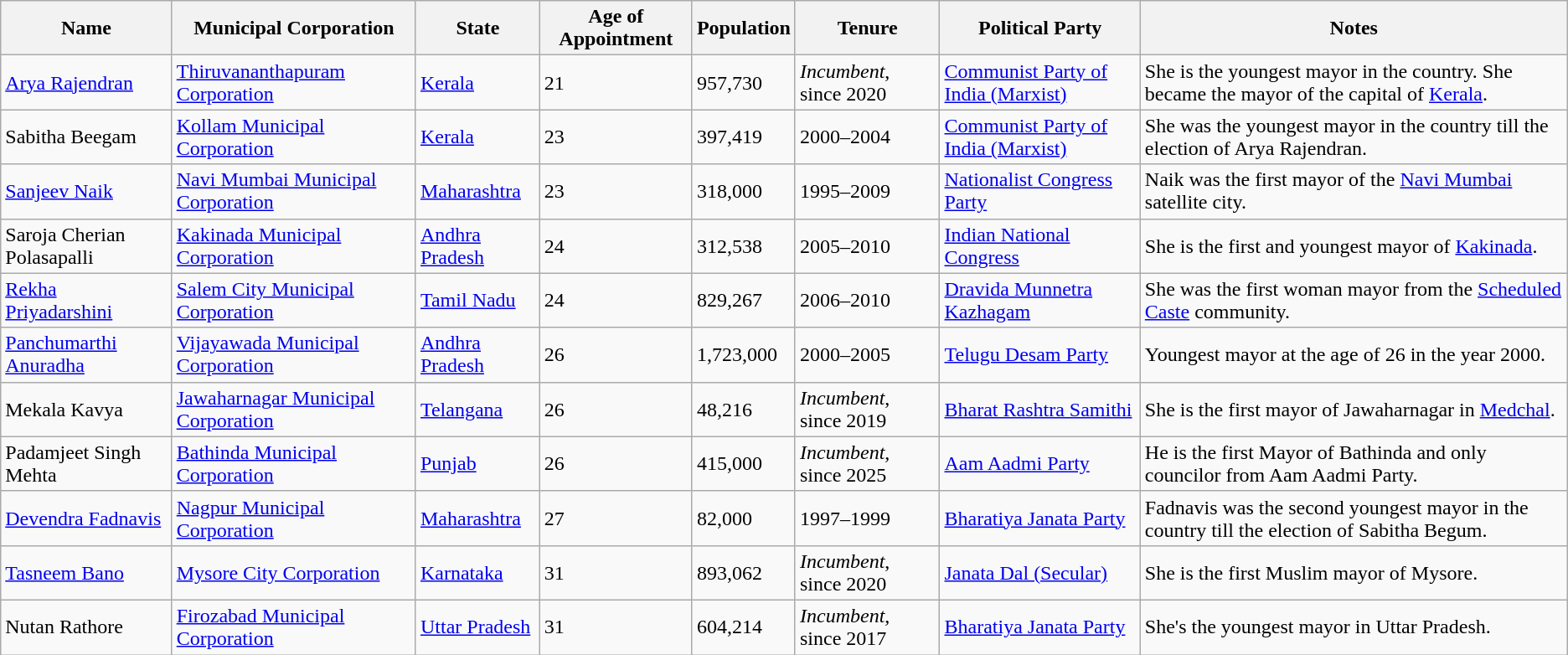<table class="wikitable sortable">
<tr>
<th>Name</th>
<th>Municipal Corporation</th>
<th>State</th>
<th>Age of Appointment</th>
<th>Population</th>
<th>Tenure</th>
<th>Political Party</th>
<th>Notes</th>
</tr>
<tr>
<td><a href='#'>Arya Rajendran</a></td>
<td><a href='#'>Thiruvananthapuram Corporation</a></td>
<td><a href='#'>Kerala</a></td>
<td>21</td>
<td>957,730</td>
<td><em>Incumbent</em>, since 2020</td>
<td><a href='#'>Communist Party of India (Marxist)</a></td>
<td>She is the youngest mayor in the country. She became the mayor of the capital of <a href='#'>Kerala</a>.</td>
</tr>
<tr>
<td>Sabitha Beegam</td>
<td><a href='#'>Kollam Municipal Corporation</a></td>
<td><a href='#'>Kerala</a></td>
<td>23</td>
<td>397,419</td>
<td>2000–2004</td>
<td><a href='#'>Communist Party of India (Marxist)</a></td>
<td>She was the youngest mayor in the country till the election of Arya Rajendran.</td>
</tr>
<tr>
<td><a href='#'>Sanjeev Naik</a></td>
<td><a href='#'>Navi Mumbai Municipal Corporation</a></td>
<td><a href='#'>Maharashtra</a></td>
<td>23</td>
<td>318,000</td>
<td>1995–2009</td>
<td><a href='#'>Nationalist Congress Party</a></td>
<td>Naik was the first mayor of the <a href='#'>Navi Mumbai</a> satellite city.</td>
</tr>
<tr>
<td>Saroja Cherian Polasapalli</td>
<td><a href='#'>Kakinada Municipal Corporation</a></td>
<td><a href='#'>Andhra Pradesh</a></td>
<td>24</td>
<td>312,538</td>
<td>2005–2010</td>
<td><a href='#'>Indian National Congress</a></td>
<td>She is the first and youngest mayor of <a href='#'>Kakinada</a>.<br> 
</td>
</tr>
<tr>
<td><a href='#'>Rekha Priyadarshini</a></td>
<td><a href='#'>Salem City Municipal Corporation</a></td>
<td><a href='#'>Tamil Nadu</a></td>
<td>24</td>
<td>829,267</td>
<td>2006–2010</td>
<td><a href='#'>Dravida Munnetra Kazhagam</a></td>
<td>She was the first woman mayor from the <a href='#'>Scheduled Caste</a> community.</td>
</tr>
<tr>
<td><a href='#'>Panchumarthi Anuradha</a></td>
<td><a href='#'>Vijayawada Municipal Corporation</a></td>
<td><a href='#'>Andhra Pradesh</a></td>
<td>26</td>
<td>1,723,000</td>
<td>2000–2005</td>
<td><a href='#'>Telugu Desam Party</a></td>
<td>Youngest mayor at the age of 26 in the year 2000.</td>
</tr>
<tr>
<td>Mekala Kavya</td>
<td><a href='#'>Jawaharnagar Municipal Corporation</a></td>
<td><a href='#'>Telangana</a></td>
<td>26</td>
<td>48,216</td>
<td><em>Incumbent</em>, since 2019</td>
<td><a href='#'>Bharat Rashtra Samithi</a></td>
<td>She is the first mayor of Jawaharnagar in <a href='#'>Medchal</a>.</td>
</tr>
<tr>
<td>Padamjeet Singh Mehta</td>
<td><a href='#'>Bathinda Municipal Corporation</a></td>
<td><a href='#'>Punjab</a></td>
<td>26</td>
<td>415,000</td>
<td><em>Incumbent</em>, since 2025</td>
<td><a href='#'>Aam Aadmi Party</a></td>
<td>He is the first Mayor of Bathinda and only councilor from Aam Aadmi Party.</td>
</tr>
<tr>
<td><a href='#'>Devendra Fadnavis</a></td>
<td><a href='#'>Nagpur Municipal Corporation</a></td>
<td><a href='#'>Maharashtra</a></td>
<td>27</td>
<td>82,000</td>
<td>1997–1999</td>
<td><a href='#'>Bharatiya Janata Party</a></td>
<td>Fadnavis was the second youngest mayor in the country till the election of Sabitha Begum.</td>
</tr>
<tr>
<td><a href='#'>Tasneem Bano</a></td>
<td><a href='#'>Mysore City Corporation</a></td>
<td><a href='#'>Karnataka</a></td>
<td>31</td>
<td>893,062</td>
<td><em>Incumbent</em>, since 2020</td>
<td><a href='#'>Janata Dal (Secular)</a></td>
<td>She is the first Muslim mayor of Mysore.</td>
</tr>
<tr>
<td>Nutan Rathore</td>
<td><a href='#'>Firozabad Municipal Corporation</a></td>
<td><a href='#'>Uttar Pradesh</a></td>
<td>31</td>
<td>604,214</td>
<td><em>Incumbent</em>, since 2017</td>
<td><a href='#'>Bharatiya Janata Party</a></td>
<td>She's the youngest mayor in Uttar Pradesh.</td>
</tr>
</table>
